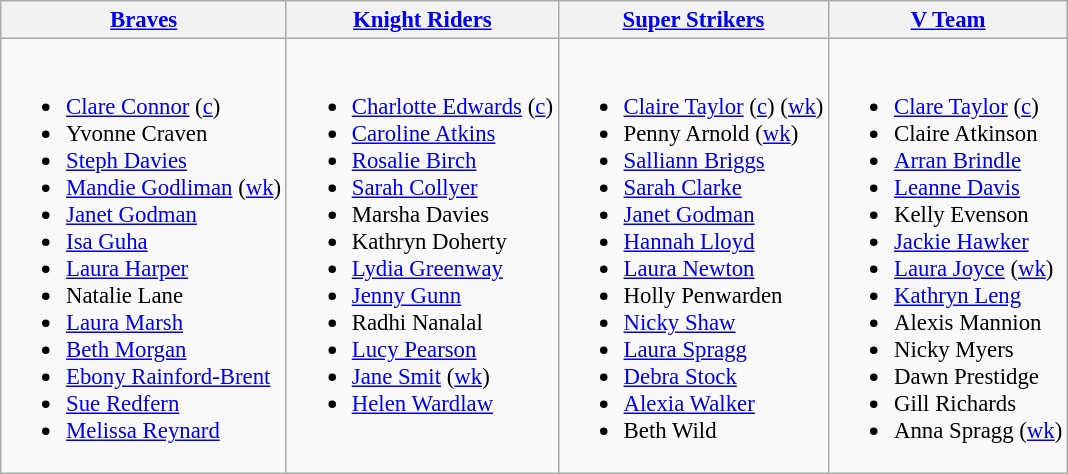<table class="wikitable" Style="font-size:95%;">
<tr>
<th><a href='#'>Braves</a></th>
<th><a href='#'>Knight Riders</a></th>
<th><a href='#'>Super Strikers</a></th>
<th><a href='#'>V Team</a></th>
</tr>
<tr>
<td valign=top><br><ul><li> <a href='#'>Clare Connor</a> (<a href='#'>c</a>)</li><li> Yvonne Craven</li><li> <a href='#'>Steph Davies</a></li><li> <a href='#'>Mandie Godliman</a> (<a href='#'>wk</a>)</li><li> <a href='#'>Janet Godman</a></li><li> <a href='#'>Isa Guha</a></li><li> <a href='#'>Laura Harper</a></li><li> Natalie Lane</li><li> <a href='#'>Laura Marsh</a></li><li> <a href='#'>Beth Morgan</a></li><li> <a href='#'>Ebony Rainford-Brent</a></li><li> <a href='#'>Sue Redfern</a></li><li> <a href='#'>Melissa Reynard</a></li></ul></td>
<td valign=top><br><ul><li> <a href='#'>Charlotte Edwards</a> (<a href='#'>c</a>)</li><li> <a href='#'>Caroline Atkins</a></li><li> <a href='#'>Rosalie Birch</a></li><li> <a href='#'>Sarah Collyer</a></li><li> Marsha Davies</li><li> Kathryn Doherty</li><li> <a href='#'>Lydia Greenway</a></li><li> <a href='#'>Jenny Gunn</a></li><li> Radhi Nanalal</li><li> <a href='#'>Lucy Pearson</a></li><li> <a href='#'>Jane Smit</a> (<a href='#'>wk</a>)</li><li> <a href='#'>Helen Wardlaw</a></li></ul></td>
<td valign=top><br><ul><li> <a href='#'>Claire Taylor</a> (<a href='#'>c</a>) (<a href='#'>wk</a>)</li><li> Penny Arnold (<a href='#'>wk</a>)</li><li> <a href='#'>Salliann Briggs</a></li><li> <a href='#'>Sarah Clarke</a></li><li> <a href='#'>Janet Godman</a></li><li> <a href='#'>Hannah Lloyd</a></li><li> <a href='#'>Laura Newton</a></li><li> Holly Penwarden</li><li> <a href='#'>Nicky Shaw</a></li><li> <a href='#'>Laura Spragg</a></li><li> <a href='#'>Debra Stock</a></li><li> <a href='#'>Alexia Walker</a></li><li> Beth Wild</li></ul></td>
<td valign=top><br><ul><li> <a href='#'>Clare Taylor</a> (<a href='#'>c</a>)</li><li> Claire Atkinson</li><li> <a href='#'>Arran Brindle</a></li><li> <a href='#'>Leanne Davis</a></li><li> Kelly Evenson</li><li> <a href='#'>Jackie Hawker</a></li><li> <a href='#'>Laura Joyce</a> (<a href='#'>wk</a>)</li><li> <a href='#'>Kathryn Leng</a></li><li> Alexis Mannion</li><li> Nicky Myers</li><li> Dawn Prestidge</li><li> Gill Richards</li><li> Anna Spragg (<a href='#'>wk</a>)</li></ul></td>
</tr>
</table>
